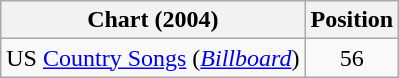<table class="wikitable sortable">
<tr>
<th scope="col">Chart (2004)</th>
<th scope="col">Position</th>
</tr>
<tr>
<td>US <a href='#'>Country Songs</a> (<em><a href='#'>Billboard</a></em>)</td>
<td align="center">56</td>
</tr>
</table>
